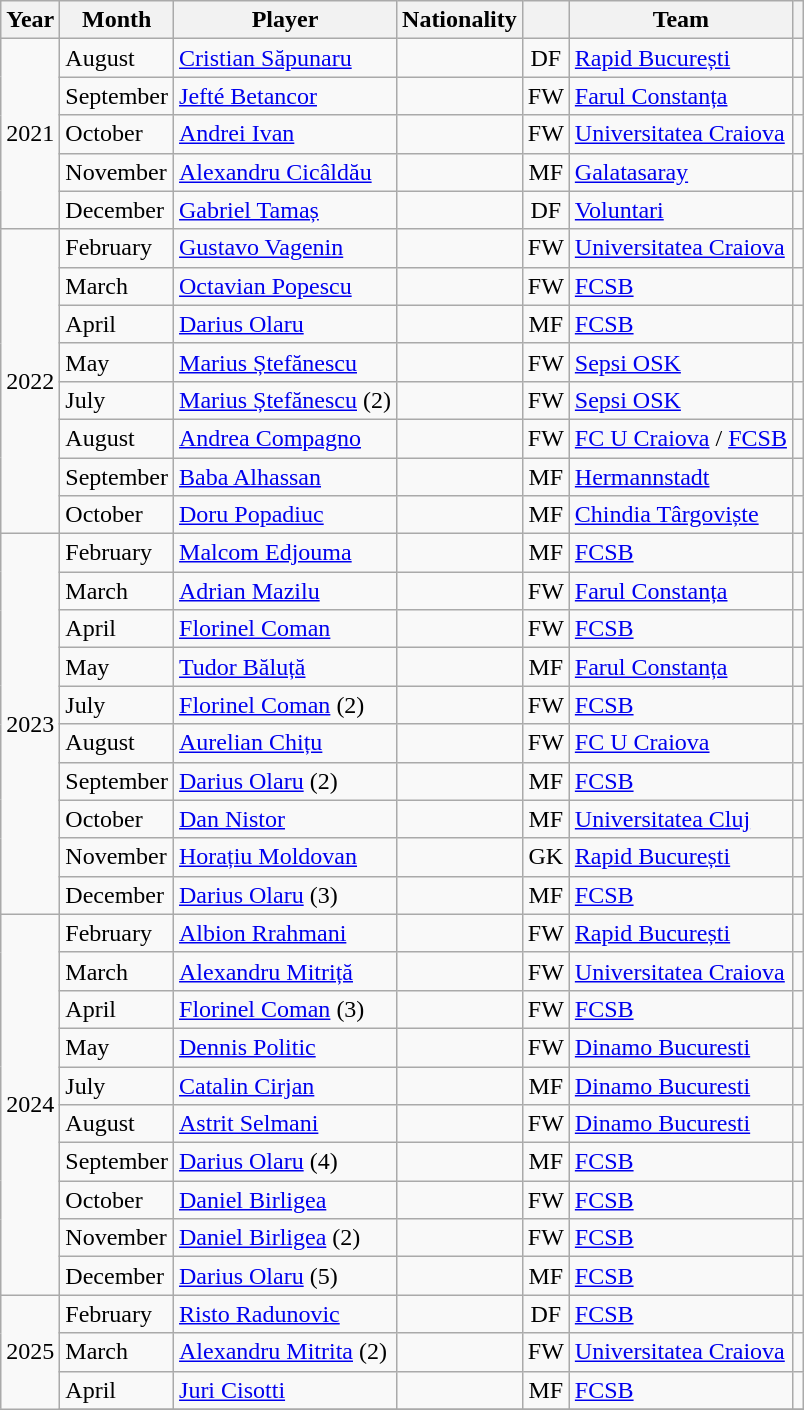<table class="wikitable sortable plainrowheaders">
<tr>
<th>Year</th>
<th>Month</th>
<th>Player</th>
<th scope=col>Nationality</th>
<th scope=col></th>
<th>Team</th>
<th scope="col" class="unsortable"></th>
</tr>
<tr>
<td rowspan="5">2021</td>
<td>August</td>
<td><a href='#'>Cristian Săpunaru</a></td>
<td></td>
<td align=center>DF</td>
<td><a href='#'>Rapid București</a></td>
<td></td>
</tr>
<tr>
<td>September</td>
<td><a href='#'>Jefté Betancor</a></td>
<td></td>
<td align=center>FW</td>
<td><a href='#'>Farul Constanța</a></td>
<td></td>
</tr>
<tr>
<td>October</td>
<td><a href='#'>Andrei Ivan</a></td>
<td></td>
<td align=center>FW</td>
<td><a href='#'>Universitatea Craiova</a></td>
<td></td>
</tr>
<tr>
<td>November</td>
<td><a href='#'>Alexandru Cicâldău</a></td>
<td></td>
<td align=center>MF</td>
<td> <a href='#'>Galatasaray</a></td>
<td></td>
</tr>
<tr>
<td>December</td>
<td><a href='#'>Gabriel Tamaș</a></td>
<td></td>
<td align=center>DF</td>
<td><a href='#'>Voluntari</a></td>
<td></td>
</tr>
<tr>
<td rowspan="8">2022</td>
<td>February</td>
<td><a href='#'>Gustavo Vagenin</a></td>
<td></td>
<td align=center>FW</td>
<td><a href='#'>Universitatea Craiova</a></td>
<td></td>
</tr>
<tr>
<td>March</td>
<td><a href='#'>Octavian Popescu</a></td>
<td></td>
<td align=center>FW</td>
<td><a href='#'>FCSB</a></td>
<td></td>
</tr>
<tr>
<td>April</td>
<td><a href='#'>Darius Olaru</a></td>
<td></td>
<td align=center>MF</td>
<td><a href='#'>FCSB</a></td>
<td></td>
</tr>
<tr>
<td>May</td>
<td><a href='#'>Marius Ștefănescu</a></td>
<td></td>
<td align=center>FW</td>
<td><a href='#'>Sepsi OSK</a></td>
<td></td>
</tr>
<tr>
<td>July</td>
<td><a href='#'>Marius Ștefănescu</a> (2)</td>
<td></td>
<td align=center>FW</td>
<td><a href='#'>Sepsi OSK</a></td>
<td></td>
</tr>
<tr>
<td>August</td>
<td><a href='#'>Andrea Compagno</a></td>
<td></td>
<td align=center>FW</td>
<td><a href='#'>FC U Craiova</a> / <a href='#'>FCSB</a></td>
<td></td>
</tr>
<tr>
<td>September</td>
<td><a href='#'>Baba Alhassan</a></td>
<td></td>
<td align=center>MF</td>
<td><a href='#'>Hermannstadt</a></td>
<td></td>
</tr>
<tr>
<td>October</td>
<td><a href='#'>Doru Popadiuc</a></td>
<td></td>
<td align=center>MF</td>
<td><a href='#'>Chindia Târgoviște</a></td>
<td></td>
</tr>
<tr>
<td rowspan="10">2023</td>
<td>February</td>
<td><a href='#'>Malcom Edjouma</a></td>
<td></td>
<td align=center>MF</td>
<td><a href='#'>FCSB</a></td>
<td></td>
</tr>
<tr>
<td>March</td>
<td><a href='#'>Adrian Mazilu</a></td>
<td></td>
<td align=center>FW</td>
<td><a href='#'>Farul Constanța</a></td>
<td></td>
</tr>
<tr>
<td>April</td>
<td><a href='#'>Florinel Coman</a></td>
<td></td>
<td align=center>FW</td>
<td><a href='#'>FCSB</a></td>
<td></td>
</tr>
<tr>
<td>May</td>
<td><a href='#'>Tudor Băluță</a></td>
<td></td>
<td align=center>MF</td>
<td><a href='#'>Farul Constanța</a></td>
<td></td>
</tr>
<tr>
<td>July</td>
<td><a href='#'>Florinel Coman</a> (2)</td>
<td></td>
<td align=center>FW</td>
<td><a href='#'>FCSB</a></td>
<td></td>
</tr>
<tr>
<td>August</td>
<td><a href='#'>Aurelian Chițu</a></td>
<td></td>
<td align=center>FW</td>
<td><a href='#'>FC U Craiova</a></td>
<td></td>
</tr>
<tr>
<td>September</td>
<td><a href='#'>Darius Olaru</a> (2)</td>
<td></td>
<td align=center>MF</td>
<td><a href='#'>FCSB</a></td>
<td></td>
</tr>
<tr>
<td>October</td>
<td><a href='#'>Dan Nistor</a></td>
<td></td>
<td align=center>MF</td>
<td><a href='#'>Universitatea Cluj</a></td>
<td></td>
</tr>
<tr>
<td>November</td>
<td><a href='#'>Horațiu Moldovan</a></td>
<td></td>
<td align=center>GK</td>
<td><a href='#'>Rapid București</a></td>
<td></td>
</tr>
<tr>
<td>December</td>
<td><a href='#'>Darius Olaru</a> (3)</td>
<td></td>
<td align=center>MF</td>
<td><a href='#'>FCSB</a></td>
<td></td>
</tr>
<tr>
<td rowspan="10">2024</td>
<td>February</td>
<td><a href='#'>Albion Rrahmani</a></td>
<td></td>
<td align=center>FW</td>
<td><a href='#'>Rapid București</a></td>
<td></td>
</tr>
<tr>
<td>March</td>
<td><a href='#'>Alexandru Mitriță</a></td>
<td></td>
<td align=center>FW</td>
<td><a href='#'>Universitatea Craiova</a></td>
<td></td>
</tr>
<tr>
<td>April</td>
<td><a href='#'>Florinel Coman</a> (3)</td>
<td></td>
<td align=center>FW</td>
<td><a href='#'>FCSB</a></td>
<td></td>
</tr>
<tr>
<td>May</td>
<td><a href='#'>Dennis Politic</a></td>
<td></td>
<td align=center>FW</td>
<td><a href='#'>Dinamo Bucuresti</a></td>
<td></td>
</tr>
<tr>
<td>July</td>
<td><a href='#'>Catalin Cirjan</a></td>
<td></td>
<td align=center>MF</td>
<td><a href='#'>Dinamo Bucuresti</a></td>
<td></td>
</tr>
<tr>
<td>August</td>
<td><a href='#'>Astrit Selmani</a></td>
<td></td>
<td align=center>FW</td>
<td><a href='#'>Dinamo Bucuresti</a></td>
<td></td>
</tr>
<tr>
<td>September</td>
<td><a href='#'>Darius Olaru</a> (4)</td>
<td></td>
<td align=center>MF</td>
<td><a href='#'>FCSB</a></td>
<td></td>
</tr>
<tr>
<td>October</td>
<td><a href='#'>Daniel Birligea</a></td>
<td></td>
<td align=center>FW</td>
<td><a href='#'>FCSB</a></td>
<td></td>
</tr>
<tr>
<td>November</td>
<td><a href='#'>Daniel Birligea</a> (2)</td>
<td></td>
<td align=center>FW</td>
<td><a href='#'>FCSB</a></td>
<td></td>
</tr>
<tr>
<td>December</td>
<td><a href='#'>Darius Olaru</a> (5)</td>
<td></td>
<td align=center>MF</td>
<td><a href='#'>FCSB</a></td>
<td></td>
</tr>
<tr>
<td rowspan="10">2025</td>
<td>February</td>
<td><a href='#'>Risto Radunovic</a></td>
<td></td>
<td align=center>DF</td>
<td><a href='#'>FCSB</a></td>
<td></td>
</tr>
<tr>
<td>March</td>
<td><a href='#'>Alexandru Mitrita</a> (2)</td>
<td></td>
<td align=center>FW</td>
<td><a href='#'>Universitatea Craiova</a></td>
<td></td>
</tr>
<tr>
<td>April</td>
<td><a href='#'>Juri Cisotti</a></td>
<td></td>
<td align=center>MF</td>
<td><a href='#'>FCSB</a></td>
<td></td>
</tr>
<tr>
</tr>
</table>
